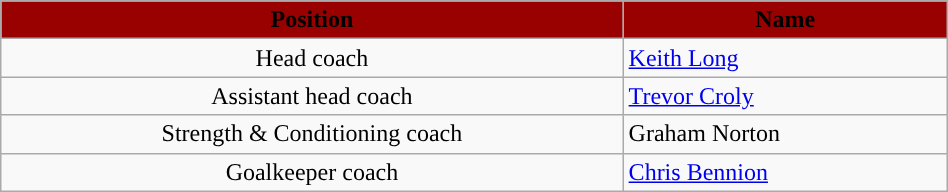<table class="wikitable" style="text-align:center;width:50%;">
<tr>
<th style="background:#990000;color:#000000;">Position</th>
<th style="background:#990000;color:#000000;">Name</th>
</tr>
<tr>
<td>Head coach</td>
<td align=left> <a href='#'>Keith Long</a></td>
</tr>
<tr>
<td>Assistant head coach</td>
<td align=left> <a href='#'>Trevor Croly</a></td>
</tr>
<tr>
<td>Strength & Conditioning coach</td>
<td align=left> Graham Norton</td>
</tr>
<tr>
<td>Goalkeeper coach</td>
<td align=left> <a href='#'>Chris Bennion</a></td>
</tr>
</table>
